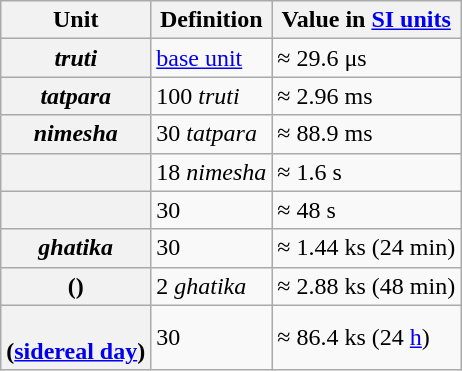<table class="wikitable plainrowheaders">
<tr>
<th scope="col">Unit</th>
<th scope="col">Definition</th>
<th scope="col">Value in <a href='#'>SI units</a></th>
</tr>
<tr>
<th scope="row"><em>truti</em></th>
<td><a href='#'>base unit</a></td>
<td>≈ 29.6 μs</td>
</tr>
<tr>
<th scope="row"><em>tatpara</em></th>
<td>100 <em>truti</em></td>
<td>≈ 2.96 ms</td>
</tr>
<tr>
<th scope="row"><em>nimesha</em></th>
<td>30 <em>tatpara</em></td>
<td>≈ 88.9 ms</td>
</tr>
<tr>
<th scope="row"></th>
<td>18 <em>nimesha</em></td>
<td>≈ 1.6 s</td>
</tr>
<tr>
<th scope="row"></th>
<td>30 </td>
<td>≈ 48 s</td>
</tr>
<tr>
<th scope="row"><em>ghatika</em></th>
<td>30 </td>
<td>≈ 1.44 ks (24 min)</td>
</tr>
<tr>
<th scope="row"> ()</th>
<td>2 <em>ghatika</em></td>
<td>≈ 2.88 ks (48 min)</td>
</tr>
<tr>
<th scope="row"><br>(<a href='#'>sidereal day</a>)</th>
<td>30 </td>
<td>≈ 86.4 ks (24 <a href='#'>h</a>)</td>
</tr>
</table>
